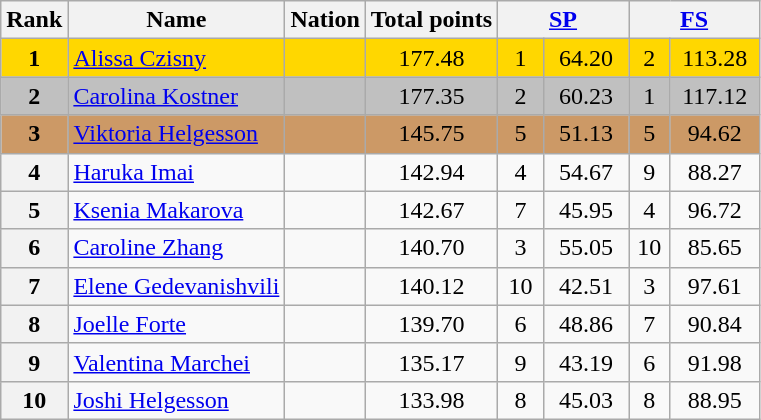<table class="wikitable sortable">
<tr>
<th>Rank</th>
<th>Name</th>
<th>Nation</th>
<th>Total points</th>
<th colspan="2" width="80px"><a href='#'>SP</a></th>
<th colspan="2" width="80px"><a href='#'>FS</a></th>
</tr>
<tr bgcolor="gold">
<td align="center"><strong>1</strong></td>
<td><a href='#'>Alissa Czisny</a></td>
<td></td>
<td align="center">177.48</td>
<td align="center">1</td>
<td align="center">64.20</td>
<td align="center">2</td>
<td align="center">113.28</td>
</tr>
<tr bgcolor="silver">
<td align="center"><strong>2</strong></td>
<td><a href='#'>Carolina Kostner</a></td>
<td></td>
<td align="center">177.35</td>
<td align="center">2</td>
<td align="center">60.23</td>
<td align="center">1</td>
<td align="center">117.12</td>
</tr>
<tr bgcolor="cc9966">
<td align="center"><strong>3</strong></td>
<td><a href='#'>Viktoria Helgesson</a></td>
<td></td>
<td align="center">145.75</td>
<td align="center">5</td>
<td align="center">51.13</td>
<td align="center">5</td>
<td align="center">94.62</td>
</tr>
<tr>
<th>4</th>
<td><a href='#'>Haruka Imai</a></td>
<td></td>
<td align="center">142.94</td>
<td align="center">4</td>
<td align="center">54.67</td>
<td align="center">9</td>
<td align="center">88.27</td>
</tr>
<tr>
<th>5</th>
<td><a href='#'>Ksenia Makarova</a></td>
<td></td>
<td align="center">142.67</td>
<td align="center">7</td>
<td align="center">45.95</td>
<td align="center">4</td>
<td align="center">96.72</td>
</tr>
<tr>
<th>6</th>
<td><a href='#'>Caroline Zhang</a></td>
<td></td>
<td align="center">140.70</td>
<td align="center">3</td>
<td align="center">55.05</td>
<td align="center">10</td>
<td align="center">85.65</td>
</tr>
<tr>
<th>7</th>
<td><a href='#'>Elene Gedevanishvili</a></td>
<td></td>
<td align="center">140.12</td>
<td align="center">10</td>
<td align="center">42.51</td>
<td align="center">3</td>
<td align="center">97.61</td>
</tr>
<tr>
<th>8</th>
<td><a href='#'>Joelle Forte</a></td>
<td></td>
<td align="center">139.70</td>
<td align="center">6</td>
<td align="center">48.86</td>
<td align="center">7</td>
<td align="center">90.84</td>
</tr>
<tr>
<th>9</th>
<td><a href='#'>Valentina Marchei</a></td>
<td></td>
<td align="center">135.17</td>
<td align="center">9</td>
<td align="center">43.19</td>
<td align="center">6</td>
<td align="center">91.98</td>
</tr>
<tr>
<th>10</th>
<td><a href='#'>Joshi Helgesson</a></td>
<td></td>
<td align="center">133.98</td>
<td align="center">8</td>
<td align="center">45.03</td>
<td align="center">8</td>
<td align="center">88.95</td>
</tr>
</table>
